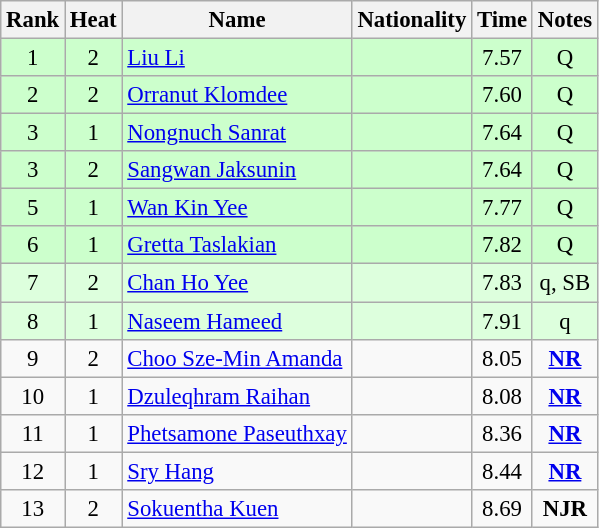<table class="wikitable sortable" style="text-align:center;font-size:95%">
<tr>
<th>Rank</th>
<th>Heat</th>
<th>Name</th>
<th>Nationality</th>
<th>Time</th>
<th>Notes</th>
</tr>
<tr bgcolor=ccffcc>
<td>1</td>
<td>2</td>
<td align=left><a href='#'>Liu Li</a></td>
<td align=left></td>
<td>7.57</td>
<td>Q</td>
</tr>
<tr bgcolor=ccffcc>
<td>2</td>
<td>2</td>
<td align=left><a href='#'>Orranut Klomdee</a></td>
<td align=left></td>
<td>7.60</td>
<td>Q</td>
</tr>
<tr bgcolor=ccffcc>
<td>3</td>
<td>1</td>
<td align=left><a href='#'>Nongnuch Sanrat</a></td>
<td align=left></td>
<td>7.64</td>
<td>Q</td>
</tr>
<tr bgcolor=ccffcc>
<td>3</td>
<td>2</td>
<td align=left><a href='#'>Sangwan Jaksunin</a></td>
<td align=left></td>
<td>7.64</td>
<td>Q</td>
</tr>
<tr bgcolor=ccffcc>
<td>5</td>
<td>1</td>
<td align=left><a href='#'>Wan Kin Yee</a></td>
<td align=left></td>
<td>7.77</td>
<td>Q</td>
</tr>
<tr bgcolor=ccffcc>
<td>6</td>
<td>1</td>
<td align=left><a href='#'>Gretta Taslakian</a></td>
<td align=left></td>
<td>7.82</td>
<td>Q</td>
</tr>
<tr bgcolor=ddffdd>
<td>7</td>
<td>2</td>
<td align=left><a href='#'>Chan Ho Yee</a></td>
<td align=left></td>
<td>7.83</td>
<td>q, SB</td>
</tr>
<tr bgcolor=ddffdd>
<td>8</td>
<td>1</td>
<td align=left><a href='#'>Naseem Hameed</a></td>
<td align=left></td>
<td>7.91</td>
<td>q</td>
</tr>
<tr>
<td>9</td>
<td>2</td>
<td align=left><a href='#'>Choo Sze-Min Amanda</a></td>
<td align=left></td>
<td>8.05</td>
<td><strong><a href='#'>NR</a></strong></td>
</tr>
<tr>
<td>10</td>
<td>1</td>
<td align=left><a href='#'>Dzuleqhram Raihan</a></td>
<td align=left></td>
<td>8.08</td>
<td><strong><a href='#'>NR</a></strong></td>
</tr>
<tr>
<td>11</td>
<td>1</td>
<td align=left><a href='#'>Phetsamone Paseuthxay</a></td>
<td align=left></td>
<td>8.36</td>
<td><strong><a href='#'>NR</a></strong></td>
</tr>
<tr>
<td>12</td>
<td>1</td>
<td align=left><a href='#'>Sry Hang</a></td>
<td align=left></td>
<td>8.44</td>
<td><strong><a href='#'>NR</a></strong></td>
</tr>
<tr>
<td>13</td>
<td>2</td>
<td align=left><a href='#'>Sokuentha Kuen</a></td>
<td align=left></td>
<td>8.69</td>
<td><strong>NJR</strong></td>
</tr>
</table>
